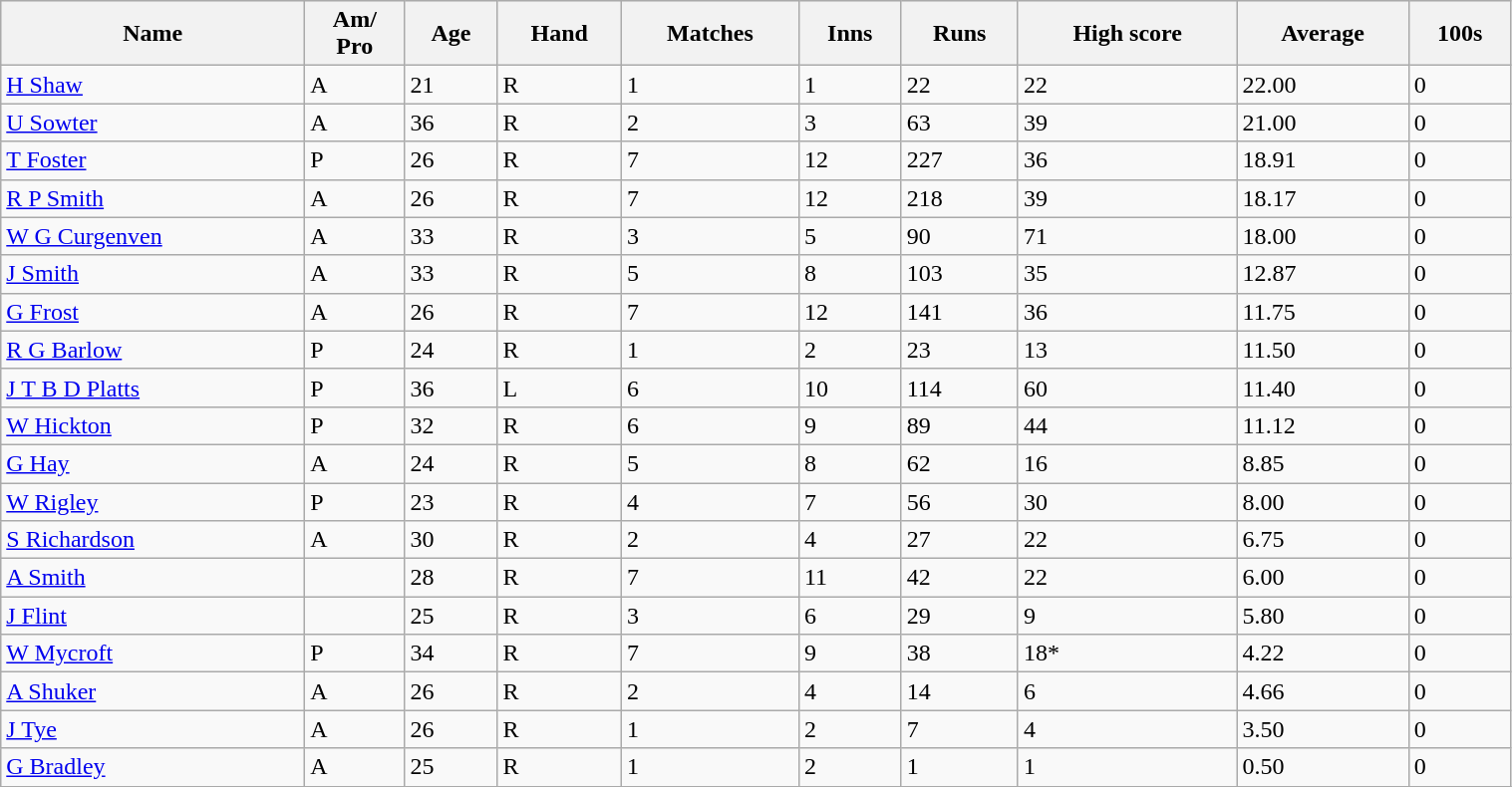<table class="wikitable sortable" width="80%">
<tr bgcolor="#efefef">
<th>Name</th>
<th>Am/<br>Pro</th>
<th>Age</th>
<th>Hand</th>
<th>Matches</th>
<th>Inns</th>
<th>Runs</th>
<th>High score</th>
<th>Average</th>
<th>100s</th>
</tr>
<tr>
<td><a href='#'>H Shaw</a></td>
<td>A</td>
<td>21</td>
<td>R</td>
<td>1</td>
<td>1</td>
<td>22</td>
<td>22</td>
<td>22.00</td>
<td>0</td>
</tr>
<tr>
<td><a href='#'>U Sowter</a></td>
<td>A</td>
<td>36</td>
<td>R</td>
<td>2</td>
<td>3</td>
<td>63</td>
<td>39</td>
<td>21.00</td>
<td>0</td>
</tr>
<tr>
<td><a href='#'>T Foster</a></td>
<td>P</td>
<td>26</td>
<td>R</td>
<td>7</td>
<td>12</td>
<td>227</td>
<td>36</td>
<td>18.91</td>
<td>0</td>
</tr>
<tr>
<td><a href='#'>R P Smith</a></td>
<td>A</td>
<td>26</td>
<td>R</td>
<td>7</td>
<td>12</td>
<td>218</td>
<td>39</td>
<td>18.17</td>
<td>0</td>
</tr>
<tr>
<td><a href='#'>W G Curgenven</a></td>
<td>A</td>
<td>33</td>
<td>R</td>
<td>3</td>
<td>5</td>
<td>90</td>
<td>71</td>
<td>18.00</td>
<td>0</td>
</tr>
<tr>
<td><a href='#'>J Smith</a></td>
<td>A</td>
<td>33</td>
<td>R</td>
<td>5</td>
<td>8</td>
<td>103</td>
<td>35</td>
<td>12.87</td>
<td>0</td>
</tr>
<tr>
<td><a href='#'>G Frost</a></td>
<td>A</td>
<td>26</td>
<td>R</td>
<td>7</td>
<td>12</td>
<td>141</td>
<td>36</td>
<td>11.75</td>
<td>0</td>
</tr>
<tr>
<td><a href='#'>R G Barlow</a></td>
<td>P</td>
<td>24</td>
<td>R</td>
<td>1</td>
<td>2</td>
<td>23</td>
<td>13</td>
<td>11.50</td>
<td>0</td>
</tr>
<tr>
<td><a href='#'>J T B D Platts</a></td>
<td>P</td>
<td>36</td>
<td>L</td>
<td>6</td>
<td>10</td>
<td>114</td>
<td>60</td>
<td>11.40</td>
<td>0</td>
</tr>
<tr>
<td><a href='#'>W Hickton</a></td>
<td>P</td>
<td>32</td>
<td>R</td>
<td>6</td>
<td>9</td>
<td>89</td>
<td>44</td>
<td>11.12</td>
<td>0</td>
</tr>
<tr>
<td><a href='#'>G Hay</a></td>
<td>A</td>
<td>24</td>
<td>R</td>
<td>5</td>
<td>8</td>
<td>62</td>
<td>16</td>
<td>8.85</td>
<td>0</td>
</tr>
<tr>
<td><a href='#'>W Rigley</a></td>
<td>P</td>
<td>23</td>
<td>R</td>
<td>4</td>
<td>7</td>
<td>56</td>
<td>30</td>
<td>8.00</td>
<td>0</td>
</tr>
<tr>
<td><a href='#'>S Richardson</a></td>
<td>A</td>
<td>30</td>
<td>R</td>
<td>2</td>
<td>4</td>
<td>27</td>
<td>22</td>
<td>6.75</td>
<td>0</td>
</tr>
<tr>
<td><a href='#'>A Smith</a></td>
<td></td>
<td>28</td>
<td>R</td>
<td>7</td>
<td>11</td>
<td>42</td>
<td>22</td>
<td>6.00</td>
<td>0</td>
</tr>
<tr>
<td><a href='#'>J Flint</a></td>
<td></td>
<td>25</td>
<td>R</td>
<td>3</td>
<td>6</td>
<td>29</td>
<td>9</td>
<td>5.80</td>
<td>0</td>
</tr>
<tr>
<td><a href='#'>W Mycroft</a></td>
<td>P</td>
<td>34</td>
<td>R</td>
<td>7</td>
<td>9</td>
<td>38</td>
<td>18*</td>
<td>4.22</td>
<td>0</td>
</tr>
<tr>
<td><a href='#'>A Shuker</a></td>
<td>A</td>
<td>26</td>
<td>R</td>
<td>2</td>
<td>4</td>
<td>14</td>
<td>6</td>
<td>4.66</td>
<td>0</td>
</tr>
<tr>
<td><a href='#'>J Tye</a></td>
<td>A</td>
<td>26</td>
<td>R</td>
<td>1</td>
<td>2</td>
<td>7</td>
<td>4</td>
<td>3.50</td>
<td>0</td>
</tr>
<tr>
<td><a href='#'>G Bradley</a></td>
<td>A</td>
<td>25</td>
<td>R</td>
<td>1</td>
<td>2</td>
<td>1</td>
<td>1</td>
<td>0.50</td>
<td>0</td>
</tr>
<tr>
</tr>
</table>
